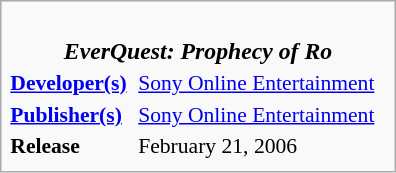<table class="infobox" style="float:right; width:264px; font-size:90%;">
<tr>
<td colspan=2 style="font-size:110%; text-align:center;"><br><strong><em>EverQuest: Prophecy of Ro</em></strong><br></td>
</tr>
<tr>
<td><strong><a href='#'>Developer(s)</a></strong></td>
<td><a href='#'>Sony Online Entertainment</a></td>
</tr>
<tr>
<td><strong><a href='#'>Publisher(s)</a></strong></td>
<td><a href='#'>Sony Online Entertainment</a></td>
</tr>
<tr>
<td><strong>Release</strong></td>
<td>February 21, 2006</td>
</tr>
<tr>
</tr>
</table>
